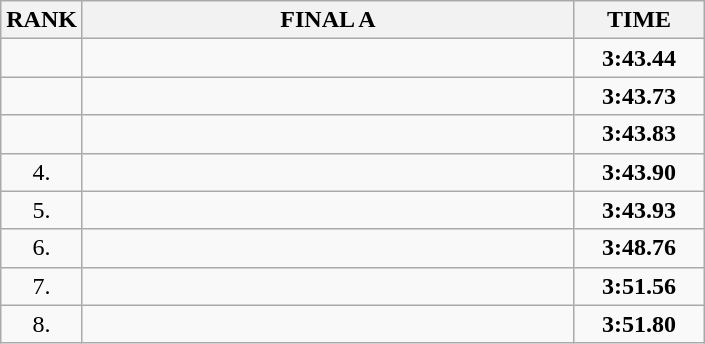<table class="wikitable">
<tr>
<th>RANK</th>
<th style="width: 20em">FINAL A</th>
<th style="width: 5em">TIME</th>
</tr>
<tr>
<td align="center"></td>
<td></td>
<td align="center"><strong>3:43.44</strong></td>
</tr>
<tr>
<td align="center"></td>
<td></td>
<td align="center"><strong>3:43.73</strong></td>
</tr>
<tr>
<td align="center"></td>
<td></td>
<td align="center"><strong>3:43.83</strong></td>
</tr>
<tr>
<td align="center">4.</td>
<td></td>
<td align="center"><strong>3:43.90</strong></td>
</tr>
<tr>
<td align="center">5.</td>
<td></td>
<td align="center"><strong>3:43.93</strong></td>
</tr>
<tr>
<td align="center">6.</td>
<td></td>
<td align="center"><strong>3:48.76</strong></td>
</tr>
<tr>
<td align="center">7.</td>
<td></td>
<td align="center"><strong>3:51.56</strong></td>
</tr>
<tr>
<td align="center">8.</td>
<td></td>
<td align="center"><strong>3:51.80</strong></td>
</tr>
</table>
